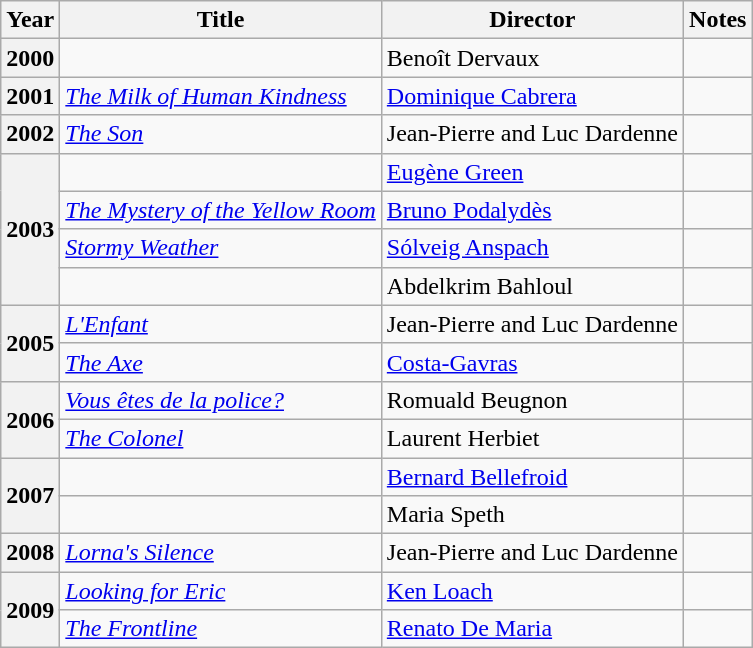<table class="wikitable plainrowheaders">
<tr>
<th>Year</th>
<th>Title</th>
<th>Director</th>
<th scope="col" class="unsortable">Notes</th>
</tr>
<tr>
<th>2000</th>
<td></td>
<td>Benoît Dervaux</td>
<td></td>
</tr>
<tr>
<th>2001</th>
<td><em><a href='#'>The Milk of Human Kindness</a></em></td>
<td><a href='#'>Dominique Cabrera</a></td>
<td></td>
</tr>
<tr>
<th>2002</th>
<td><em><a href='#'>The Son</a></em></td>
<td>Jean-Pierre and Luc Dardenne</td>
<td></td>
</tr>
<tr>
<th rowspan="4">2003</th>
<td></td>
<td><a href='#'>Eugène Green</a></td>
<td></td>
</tr>
<tr>
<td><em><a href='#'>The Mystery of the Yellow Room</a></em></td>
<td><a href='#'>Bruno Podalydès</a></td>
<td></td>
</tr>
<tr>
<td><em><a href='#'>Stormy Weather</a></em></td>
<td><a href='#'>Sólveig Anspach</a></td>
<td></td>
</tr>
<tr>
<td></td>
<td>Abdelkrim Bahloul</td>
<td></td>
</tr>
<tr>
<th rowspan="2">2005</th>
<td><em><a href='#'>L'Enfant</a></em></td>
<td>Jean-Pierre and Luc Dardenne</td>
<td></td>
</tr>
<tr>
<td><em><a href='#'>The Axe</a></em></td>
<td><a href='#'>Costa-Gavras</a></td>
<td></td>
</tr>
<tr>
<th rowspan="2">2006</th>
<td><em><a href='#'>Vous êtes de la police?</a></em></td>
<td>Romuald Beugnon</td>
<td></td>
</tr>
<tr>
<td><em><a href='#'>The Colonel</a></em></td>
<td>Laurent Herbiet</td>
<td></td>
</tr>
<tr>
<th rowspan="2">2007</th>
<td></td>
<td><a href='#'>Bernard Bellefroid</a></td>
<td></td>
</tr>
<tr>
<td></td>
<td>Maria Speth</td>
<td></td>
</tr>
<tr>
<th>2008</th>
<td><em><a href='#'>Lorna's Silence</a></em></td>
<td>Jean-Pierre and Luc Dardenne</td>
<td></td>
</tr>
<tr>
<th rowspan="2">2009</th>
<td><em><a href='#'>Looking for Eric</a></em></td>
<td><a href='#'>Ken Loach</a></td>
<td></td>
</tr>
<tr>
<td><em><a href='#'>The Frontline</a></em></td>
<td><a href='#'>Renato De Maria</a></td>
<td></td>
</tr>
</table>
